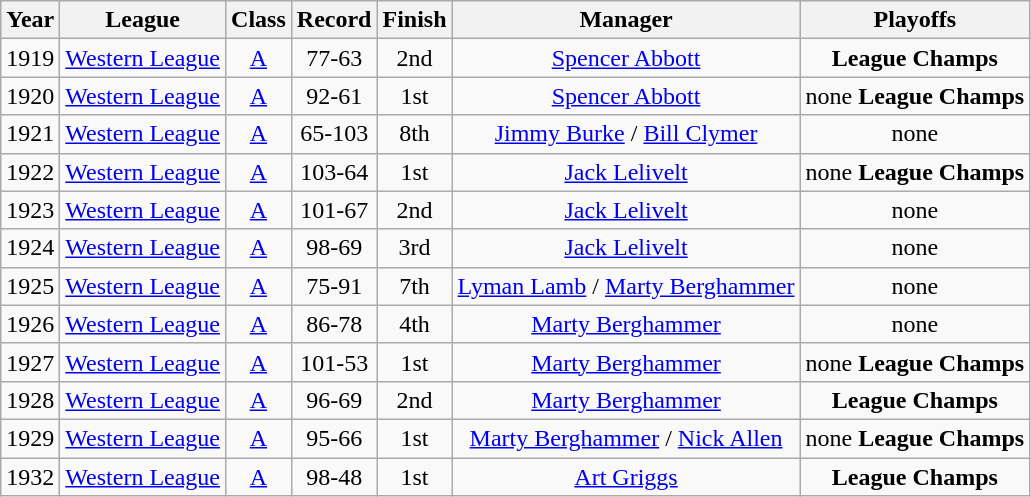<table class="wikitable" style="text-align:center">
<tr>
<th>Year</th>
<th>League</th>
<th>Class</th>
<th>Record</th>
<th>Finish</th>
<th>Manager</th>
<th>Playoffs</th>
</tr>
<tr>
<td>1919</td>
<td><a href='#'>Western League</a></td>
<td><a href='#'>A</a></td>
<td>77-63</td>
<td>2nd</td>
<td><a href='#'>Spencer Abbott</a></td>
<td><strong>League Champs</strong></td>
</tr>
<tr>
<td>1920</td>
<td><a href='#'>Western League</a></td>
<td><a href='#'>A</a></td>
<td>92-61</td>
<td>1st</td>
<td><a href='#'>Spencer Abbott</a></td>
<td>none   <strong>League Champs</strong></td>
</tr>
<tr>
<td>1921</td>
<td><a href='#'>Western League</a></td>
<td><a href='#'>A</a></td>
<td>65-103</td>
<td>8th</td>
<td><a href='#'>Jimmy Burke</a> / <a href='#'>Bill Clymer</a></td>
<td>none</td>
</tr>
<tr>
<td>1922</td>
<td><a href='#'>Western League</a></td>
<td><a href='#'>A</a></td>
<td>103-64</td>
<td>1st</td>
<td><a href='#'>Jack Lelivelt</a></td>
<td>none   <strong>League Champs</strong></td>
</tr>
<tr>
<td>1923</td>
<td><a href='#'>Western League</a></td>
<td><a href='#'>A</a></td>
<td>101-67</td>
<td>2nd</td>
<td><a href='#'>Jack Lelivelt</a></td>
<td>none</td>
</tr>
<tr>
<td>1924</td>
<td><a href='#'>Western League</a></td>
<td><a href='#'>A</a></td>
<td>98-69</td>
<td>3rd</td>
<td><a href='#'>Jack Lelivelt</a></td>
<td>none</td>
</tr>
<tr>
<td>1925</td>
<td><a href='#'>Western League</a></td>
<td><a href='#'>A</a></td>
<td>75-91</td>
<td>7th</td>
<td><a href='#'>Lyman Lamb</a> / <a href='#'>Marty Berghammer</a></td>
<td>none</td>
</tr>
<tr>
<td>1926</td>
<td><a href='#'>Western League</a></td>
<td><a href='#'>A</a></td>
<td>86-78</td>
<td>4th</td>
<td><a href='#'>Marty Berghammer</a></td>
<td>none</td>
</tr>
<tr>
<td>1927</td>
<td><a href='#'>Western League</a></td>
<td><a href='#'>A</a></td>
<td>101-53</td>
<td>1st</td>
<td><a href='#'>Marty Berghammer</a></td>
<td>none   <strong>League Champs</strong></td>
</tr>
<tr>
<td>1928</td>
<td><a href='#'>Western League</a></td>
<td><a href='#'>A</a></td>
<td>96-69</td>
<td>2nd</td>
<td><a href='#'>Marty Berghammer</a></td>
<td><strong>League Champs</strong></td>
</tr>
<tr>
<td>1929</td>
<td><a href='#'>Western League</a></td>
<td><a href='#'>A</a></td>
<td>95-66</td>
<td>1st</td>
<td><a href='#'>Marty Berghammer</a> / <a href='#'>Nick Allen</a></td>
<td>none   <strong>League Champs</strong></td>
</tr>
<tr>
<td>1932</td>
<td><a href='#'>Western League</a></td>
<td><a href='#'>A</a></td>
<td>98-48</td>
<td>1st</td>
<td><a href='#'>Art Griggs</a></td>
<td><strong>League Champs</strong></td>
</tr>
</table>
